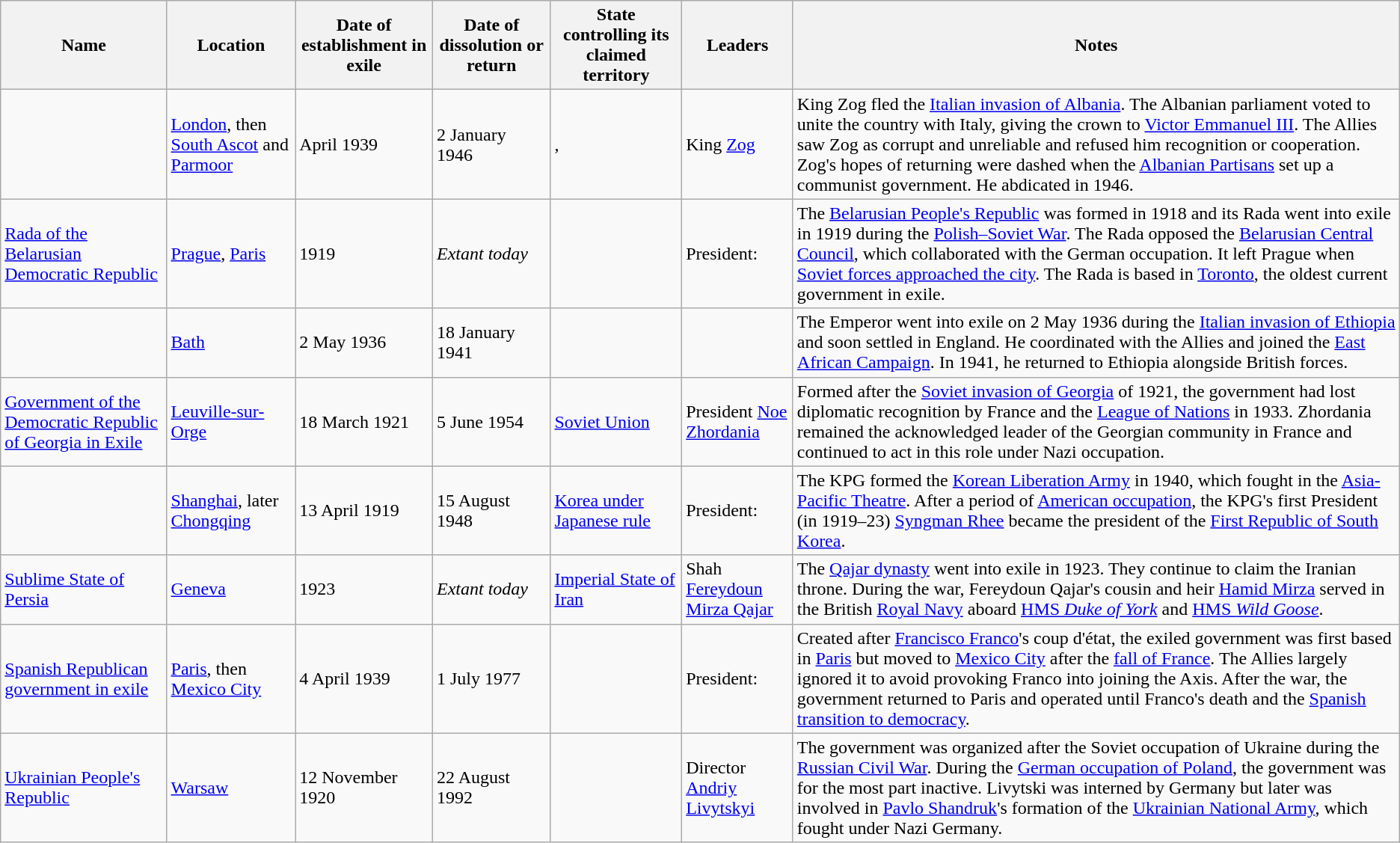<table class="sortable wikitable">
<tr>
<th>Name</th>
<th>Location</th>
<th>Date of establishment in exile</th>
<th>Date of dissolution or return</th>
<th>State controlling its claimed territory</th>
<th>Leaders</th>
<th>Notes</th>
</tr>
<tr>
<td></td>
<td><a href='#'>London</a>, then <a href='#'>South Ascot</a> and <a href='#'>Parmoor</a></td>
<td>April 1939</td>
<td>2 January 1946</td>
<td>,<br></td>
<td>King <a href='#'>Zog</a></td>
<td>King Zog fled the <a href='#'>Italian invasion of Albania</a>. The Albanian parliament voted to unite the country with Italy, giving the crown to <a href='#'>Victor Emmanuel III</a>. The Allies saw Zog as corrupt and unreliable and refused him recognition or cooperation. Zog's hopes of returning were dashed when the <a href='#'>Albanian Partisans</a> set up a communist government. He abdicated in 1946.</td>
</tr>
<tr>
<td> <a href='#'>Rada of the Belarusian Democratic Republic</a></td>
<td><a href='#'>Prague</a>, <a href='#'>Paris</a></td>
<td>1919</td>
<td><em>Extant today</em></td>
<td></td>
<td>President: </td>
<td>The <a href='#'>Belarusian People's Republic</a> was formed in 1918 and its Rada went into exile in 1919 during the <a href='#'>Polish–Soviet War</a>. The Rada opposed the <a href='#'>Belarusian Central Council</a>, which collaborated with the German occupation. It left Prague when <a href='#'>Soviet forces approached the city</a>. The Rada is based in <a href='#'>Toronto</a>, the oldest current government in exile.</td>
</tr>
<tr>
<td></td>
<td><a href='#'>Bath</a></td>
<td>2 May 1936</td>
<td>18 January 1941</td>
<td></td>
<td></td>
<td>The Emperor went into exile on 2 May 1936 during the <a href='#'>Italian invasion of Ethiopia</a> and soon settled in England. He coordinated with the Allies and joined the <a href='#'>East African Campaign</a>. In 1941, he returned to Ethiopia alongside British forces.</td>
</tr>
<tr>
<td> <a href='#'>Government of the Democratic Republic of Georgia in Exile</a></td>
<td><a href='#'>Leuville-sur-Orge</a></td>
<td>18 March 1921</td>
<td>5 June 1954</td>
<td> <a href='#'>Soviet Union</a></td>
<td>President <a href='#'>Noe Zhordania</a></td>
<td>Formed after the <a href='#'>Soviet invasion of Georgia</a> of 1921, the government had lost diplomatic recognition by France and the <a href='#'>League of Nations</a> in 1933. Zhordania remained the acknowledged leader of the Georgian  community in France and continued to act in this role under Nazi occupation.</td>
</tr>
<tr>
<td></td>
<td><a href='#'>Shanghai</a>, later <a href='#'>Chongqing</a></td>
<td>13 April 1919</td>
<td>15 August 1948</td>
<td> <a href='#'>Korea under Japanese rule</a></td>
<td>President: </td>
<td>The KPG formed the <a href='#'>Korean Liberation Army</a> in 1940, which fought in the <a href='#'>Asia-Pacific Theatre</a>. After a period of <a href='#'>American occupation</a>, the KPG's first President (in 1919–23) <a href='#'>Syngman Rhee</a> became the president of the <a href='#'>First Republic of South Korea</a>.</td>
</tr>
<tr>
<td> <a href='#'>Sublime State of Persia</a></td>
<td><a href='#'>Geneva</a></td>
<td>1923</td>
<td><em>Extant today</em></td>
<td> <a href='#'>Imperial State of Iran</a></td>
<td>Shah <a href='#'>Fereydoun Mirza Qajar</a></td>
<td>The <a href='#'>Qajar dynasty</a> went into exile in 1923. They continue to claim the Iranian throne. During the war, Fereydoun Qajar's cousin and heir <a href='#'>Hamid Mirza</a> served in the British <a href='#'>Royal Navy</a> aboard <a href='#'>HMS <em>Duke of York</em></a> and <a href='#'>HMS <em>Wild Goose</em></a>.</td>
</tr>
<tr>
<td> <a href='#'>Spanish Republican government in exile</a></td>
<td><a href='#'>Paris</a>, then <a href='#'>Mexico City</a></td>
<td>4 April 1939</td>
<td>1 July 1977</td>
<td></td>
<td>President: </td>
<td>Created after <a href='#'>Francisco Franco</a>'s coup d'état, the exiled government was first based in <a href='#'>Paris</a> but moved to <a href='#'>Mexico City</a> after the <a href='#'>fall of France</a>. The Allies largely ignored it to avoid provoking Franco into joining the Axis. After the war, the government returned to Paris and operated until Franco's death and the <a href='#'>Spanish transition to democracy</a>.</td>
</tr>
<tr>
<td> <a href='#'>Ukrainian People's Republic</a></td>
<td><a href='#'>Warsaw</a></td>
<td>12 November 1920</td>
<td>22 August 1992</td>
<td></td>
<td>Director <a href='#'>Andriy Livytskyi</a></td>
<td>The government was organized after the Soviet occupation of Ukraine during the <a href='#'>Russian Civil War</a>. During the <a href='#'>German occupation of Poland</a>, the government was for the most part inactive. Livytski was interned by Germany but later was involved in <a href='#'>Pavlo Shandruk</a>'s formation of the <a href='#'>Ukrainian National Army</a>, which fought under Nazi Germany.</td>
</tr>
</table>
